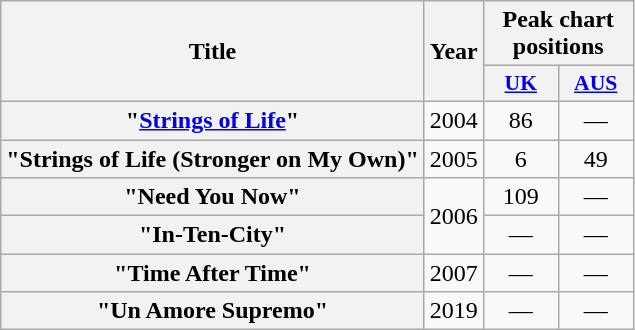<table class="wikitable plainrowheaders" style="text-align:center">
<tr>
<th scope="col" rowspan="2">Title</th>
<th scope="col" rowspan="2">Year</th>
<th scope="col" colspan="2">Peak chart positions</th>
</tr>
<tr>
<th scope="col" style="width:3em; font-size:90%"><a href='#'>UK</a><br></th>
<th scope="col" style="width:3em; font-size:90%"><a href='#'>AUS</a><br></th>
</tr>
<tr>
<th scope="row">"<a href='#'>Strings of Life</a>"</th>
<td>2004</td>
<td>86</td>
<td>—</td>
</tr>
<tr>
<th scope="row">"Strings of Life (Stronger on My Own)"<br></th>
<td>2005</td>
<td>6</td>
<td>49</td>
</tr>
<tr>
<th scope="row">"Need You Now"</th>
<td rowspan="2">2006</td>
<td>109</td>
<td>—</td>
</tr>
<tr>
<th scope="row">"In-Ten-City"<br></th>
<td>—</td>
<td>—</td>
</tr>
<tr>
<th scope="row">"Time After Time"<br></th>
<td>2007</td>
<td>—</td>
<td>—</td>
</tr>
<tr>
<th scope="row">"Un Amore Supremo"</th>
<td>2019</td>
<td>—</td>
<td>—</td>
</tr>
</table>
